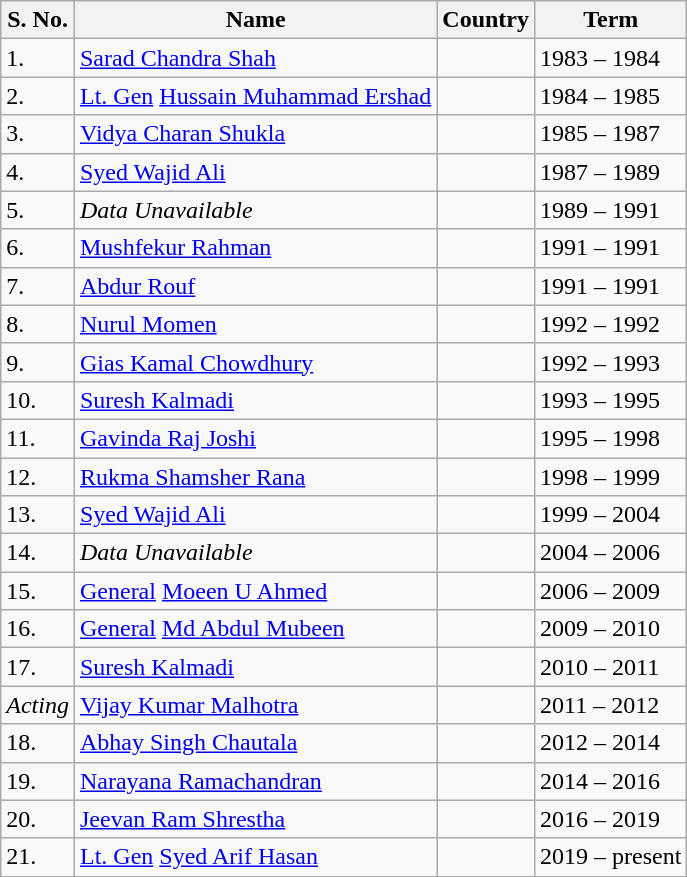<table class="wikitable">
<tr>
<th>S. No.</th>
<th>Name</th>
<th>Country</th>
<th>Term</th>
</tr>
<tr>
<td>1.</td>
<td><a href='#'>Sarad Chandra Shah</a></td>
<td></td>
<td>1983 – 1984</td>
</tr>
<tr>
<td>2.</td>
<td><a href='#'>Lt. Gen</a> <a href='#'>Hussain Muhammad Ershad</a></td>
<td></td>
<td>1984 – 1985</td>
</tr>
<tr>
<td>3.</td>
<td><a href='#'>Vidya Charan Shukla</a></td>
<td></td>
<td>1985 – 1987</td>
</tr>
<tr>
<td>4.</td>
<td><a href='#'>Syed Wajid Ali</a></td>
<td></td>
<td>1987 – 1989</td>
</tr>
<tr>
<td>5.</td>
<td><em>Data Unavailable</em></td>
<td></td>
<td>1989 – 1991</td>
</tr>
<tr>
<td>6.</td>
<td><a href='#'>Mushfekur Rahman</a></td>
<td></td>
<td>1991 – 1991</td>
</tr>
<tr>
<td>7.</td>
<td><a href='#'>Abdur Rouf</a></td>
<td></td>
<td>1991 – 1991</td>
</tr>
<tr>
<td>8.</td>
<td><a href='#'>Nurul Momen</a></td>
<td></td>
<td>1992 – 1992</td>
</tr>
<tr>
<td>9.</td>
<td><a href='#'>Gias Kamal Chowdhury</a></td>
<td></td>
<td>1992 – 1993</td>
</tr>
<tr>
<td>10.</td>
<td><a href='#'>Suresh Kalmadi</a></td>
<td></td>
<td>1993 – 1995</td>
</tr>
<tr>
<td>11.</td>
<td><a href='#'>Gavinda Raj Joshi</a></td>
<td></td>
<td>1995 – 1998</td>
</tr>
<tr>
<td>12.</td>
<td><a href='#'>Rukma Shamsher Rana</a></td>
<td></td>
<td>1998 – 1999</td>
</tr>
<tr>
<td>13.</td>
<td><a href='#'>Syed Wajid Ali</a></td>
<td></td>
<td>1999 – 2004</td>
</tr>
<tr>
<td>14.</td>
<td><em>Data Unavailable</em></td>
<td></td>
<td>2004 – 2006</td>
</tr>
<tr>
<td>15.</td>
<td><a href='#'>General</a> <a href='#'>Moeen U Ahmed</a></td>
<td></td>
<td>2006 – 2009</td>
</tr>
<tr>
<td>16.</td>
<td><a href='#'>General</a> <a href='#'>Md Abdul Mubeen</a></td>
<td></td>
<td>2009 – 2010</td>
</tr>
<tr>
<td>17.</td>
<td><a href='#'>Suresh Kalmadi</a></td>
<td></td>
<td>2010 – 2011</td>
</tr>
<tr>
<td><em>Acting</em></td>
<td><a href='#'>Vijay Kumar Malhotra</a></td>
<td></td>
<td>2011 – 2012</td>
</tr>
<tr>
<td>18.</td>
<td><a href='#'>Abhay Singh Chautala</a></td>
<td></td>
<td>2012 – 2014</td>
</tr>
<tr>
<td>19.</td>
<td><a href='#'>Narayana Ramachandran</a></td>
<td></td>
<td>2014 – 2016</td>
</tr>
<tr>
<td>20.</td>
<td><a href='#'>Jeevan Ram Shrestha</a></td>
<td></td>
<td>2016 – 2019</td>
</tr>
<tr>
<td>21.</td>
<td><a href='#'>Lt. Gen</a> <a href='#'>Syed Arif Hasan</a></td>
<td></td>
<td>2019 – present</td>
</tr>
</table>
